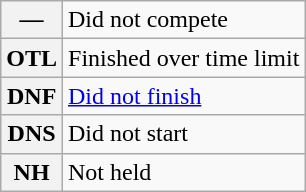<table class="wikitable">
<tr>
<th scope="row">—</th>
<td>Did not compete</td>
</tr>
<tr>
<th scope="row">OTL</th>
<td>Finished over time limit</td>
</tr>
<tr>
<th scope="row">DNF</th>
<td><a href='#'>Did not finish</a></td>
</tr>
<tr>
<th scope="row">DNS</th>
<td>Did not start</td>
</tr>
<tr>
<th scope="row">NH</th>
<td>Not held</td>
</tr>
</table>
